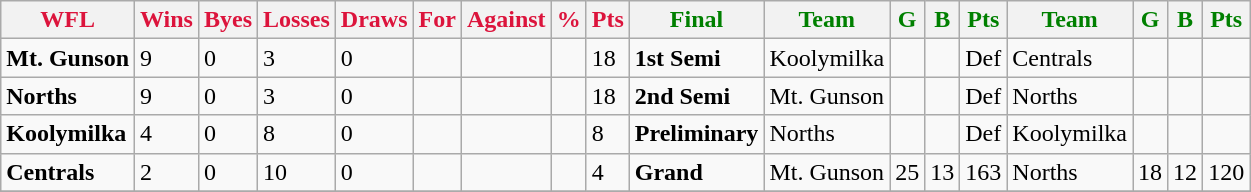<table class="wikitable">
<tr>
<th style="color:crimson">WFL</th>
<th style="color:crimson">Wins</th>
<th style="color:crimson">Byes</th>
<th style="color:crimson">Losses</th>
<th style="color:crimson">Draws</th>
<th style="color:crimson">For</th>
<th style="color:crimson">Against</th>
<th style="color:crimson">%</th>
<th style="color:crimson">Pts</th>
<th style="color:green">Final</th>
<th style="color:green">Team</th>
<th style="color:green">G</th>
<th style="color:green">B</th>
<th style="color:green">Pts</th>
<th style="color:green">Team</th>
<th style="color:green">G</th>
<th style="color:green">B</th>
<th style="color:green">Pts</th>
</tr>
<tr>
<td><strong>	Mt. Gunson	</strong></td>
<td>9</td>
<td>0</td>
<td>3</td>
<td>0</td>
<td></td>
<td></td>
<td></td>
<td>18</td>
<td><strong>1st Semi</strong></td>
<td>Koolymilka</td>
<td></td>
<td></td>
<td>Def</td>
<td>Centrals</td>
<td></td>
<td></td>
<td></td>
</tr>
<tr>
<td><strong>	Norths	</strong></td>
<td>9</td>
<td>0</td>
<td>3</td>
<td>0</td>
<td></td>
<td></td>
<td></td>
<td>18</td>
<td><strong>2nd Semi</strong></td>
<td>Mt. Gunson</td>
<td></td>
<td></td>
<td>Def</td>
<td>Norths</td>
<td></td>
<td></td>
<td></td>
</tr>
<tr>
<td><strong>	Koolymilka	</strong></td>
<td>4</td>
<td>0</td>
<td>8</td>
<td>0</td>
<td></td>
<td></td>
<td></td>
<td>8</td>
<td><strong>Preliminary</strong></td>
<td>Norths</td>
<td></td>
<td></td>
<td>Def</td>
<td>Koolymilka</td>
<td></td>
<td></td>
<td></td>
</tr>
<tr>
<td><strong>	Centrals	</strong></td>
<td>2</td>
<td>0</td>
<td>10</td>
<td>0</td>
<td></td>
<td></td>
<td></td>
<td>4</td>
<td><strong>Grand</strong></td>
<td>Mt. Gunson</td>
<td>25</td>
<td>13</td>
<td>163</td>
<td>Norths</td>
<td>18</td>
<td>12</td>
<td>120</td>
</tr>
<tr>
</tr>
</table>
